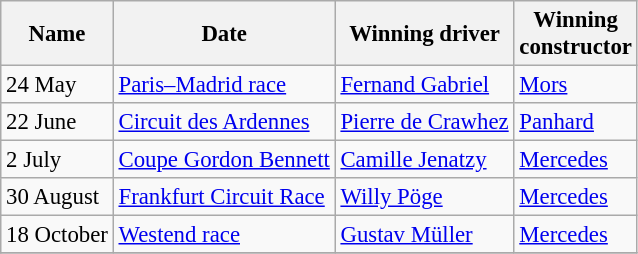<table class="wikitable" style="font-size:95%">
<tr>
<th>Name</th>
<th>Date</th>
<th>Winning driver</th>
<th>Winning<br>constructor</th>
</tr>
<tr>
<td>24 May</td>
<td>  <a href='#'>Paris–Madrid race</a></td>
<td> <a href='#'>Fernand Gabriel</a></td>
<td><a href='#'>Mors</a></td>
</tr>
<tr>
<td>22 June</td>
<td> <a href='#'>Circuit des Ardennes</a></td>
<td> <a href='#'>Pierre de Crawhez</a></td>
<td><a href='#'>Panhard</a></td>
</tr>
<tr>
<td>2 July</td>
<td> <a href='#'>Coupe Gordon Bennett</a></td>
<td> <a href='#'>Camille Jenatzy</a></td>
<td><a href='#'>Mercedes</a></td>
</tr>
<tr>
<td>30 August</td>
<td> <a href='#'>Frankfurt Circuit Race</a></td>
<td> <a href='#'>Willy Pöge</a></td>
<td><a href='#'>Mercedes</a></td>
</tr>
<tr>
<td>18 October</td>
<td> <a href='#'>Westend race</a></td>
<td> <a href='#'>Gustav Müller</a></td>
<td><a href='#'>Mercedes</a></td>
</tr>
<tr>
</tr>
</table>
